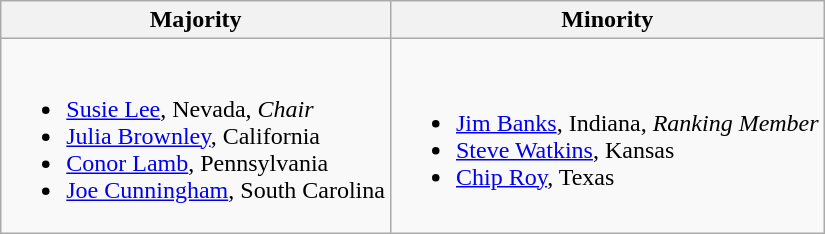<table class="wikitable">
<tr>
<th>Majority</th>
<th>Minority</th>
</tr>
<tr>
<td><br><ul><li><a href='#'>Susie Lee</a>, Nevada, <em>Chair</em></li><li><a href='#'>Julia Brownley</a>, California</li><li><a href='#'>Conor Lamb</a>, Pennsylvania</li><li><a href='#'>Joe Cunningham</a>, South Carolina</li></ul></td>
<td><br><ul><li><a href='#'>Jim Banks</a>, Indiana, <em>Ranking Member</em></li><li><a href='#'>Steve Watkins</a>, Kansas</li><li><a href='#'>Chip Roy</a>, Texas</li></ul></td>
</tr>
</table>
